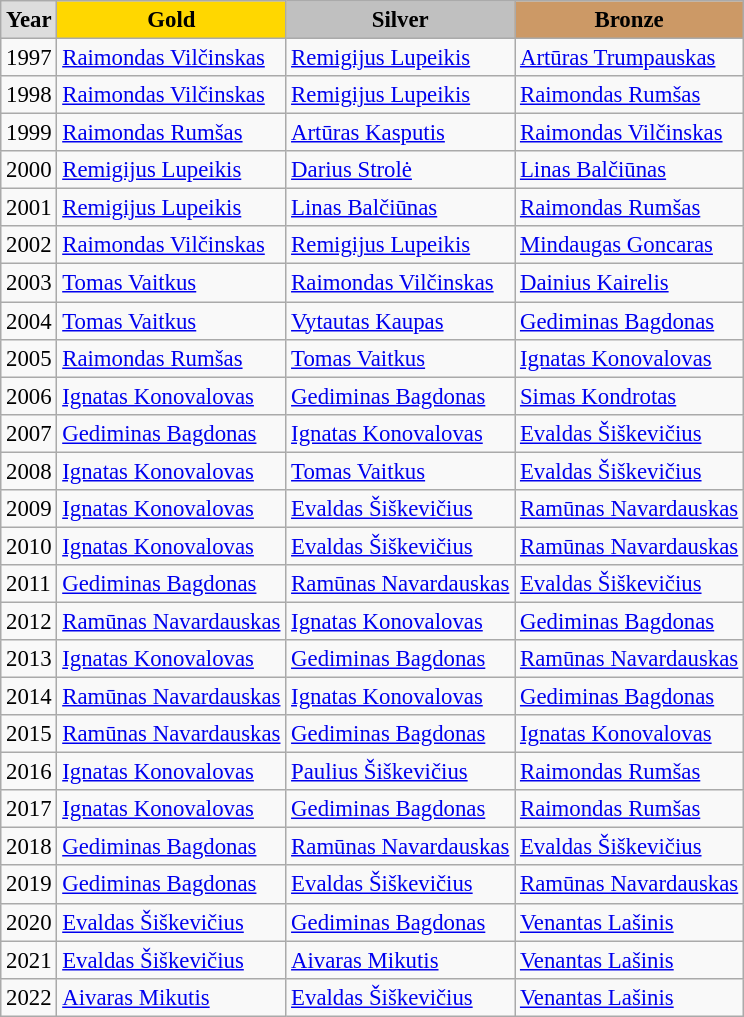<table class="wikitable sortable" style="font-size:95%">
<tr style="text-align:center; background:#e4e4e4; font-weight:bold;">
<td style="background:#ddd; ">Year</td>
<td style="background:gold; ">Gold</td>
<td style="background:silver; ">Silver</td>
<td style="background:#c96; ">Bronze</td>
</tr>
<tr>
<td>1997</td>
<td><a href='#'>Raimondas Vilčinskas</a></td>
<td><a href='#'>Remigijus Lupeikis</a></td>
<td><a href='#'>Artūras Trumpauskas</a></td>
</tr>
<tr>
<td>1998</td>
<td><a href='#'>Raimondas Vilčinskas</a></td>
<td><a href='#'>Remigijus Lupeikis</a></td>
<td><a href='#'>Raimondas Rumšas</a></td>
</tr>
<tr>
<td>1999</td>
<td><a href='#'>Raimondas Rumšas</a></td>
<td><a href='#'>Artūras Kasputis</a></td>
<td><a href='#'>Raimondas Vilčinskas</a></td>
</tr>
<tr>
<td>2000</td>
<td><a href='#'>Remigijus Lupeikis</a></td>
<td><a href='#'>Darius Strolė</a></td>
<td><a href='#'>Linas Balčiūnas</a></td>
</tr>
<tr>
<td>2001</td>
<td><a href='#'>Remigijus Lupeikis</a></td>
<td><a href='#'>Linas Balčiūnas</a></td>
<td><a href='#'>Raimondas Rumšas</a></td>
</tr>
<tr>
<td>2002</td>
<td><a href='#'>Raimondas Vilčinskas</a></td>
<td><a href='#'>Remigijus Lupeikis</a></td>
<td><a href='#'>Mindaugas Goncaras</a></td>
</tr>
<tr>
<td>2003</td>
<td><a href='#'>Tomas Vaitkus</a></td>
<td><a href='#'>Raimondas Vilčinskas</a></td>
<td><a href='#'>Dainius Kairelis</a></td>
</tr>
<tr>
<td>2004</td>
<td><a href='#'>Tomas Vaitkus</a></td>
<td><a href='#'>Vytautas Kaupas</a></td>
<td><a href='#'>Gediminas Bagdonas</a></td>
</tr>
<tr>
<td>2005</td>
<td><a href='#'>Raimondas Rumšas</a></td>
<td><a href='#'>Tomas Vaitkus</a></td>
<td><a href='#'>Ignatas Konovalovas</a></td>
</tr>
<tr>
<td>2006</td>
<td><a href='#'>Ignatas Konovalovas</a></td>
<td><a href='#'>Gediminas Bagdonas</a></td>
<td><a href='#'>Simas Kondrotas</a></td>
</tr>
<tr>
<td>2007</td>
<td><a href='#'>Gediminas Bagdonas</a></td>
<td><a href='#'>Ignatas Konovalovas</a></td>
<td><a href='#'>Evaldas Šiškevičius</a></td>
</tr>
<tr>
<td>2008</td>
<td><a href='#'>Ignatas Konovalovas</a></td>
<td><a href='#'>Tomas Vaitkus</a></td>
<td><a href='#'>Evaldas Šiškevičius</a></td>
</tr>
<tr>
<td>2009</td>
<td><a href='#'>Ignatas Konovalovas</a></td>
<td><a href='#'>Evaldas Šiškevičius</a></td>
<td><a href='#'>Ramūnas Navardauskas</a></td>
</tr>
<tr>
<td>2010</td>
<td><a href='#'>Ignatas Konovalovas</a></td>
<td><a href='#'>Evaldas Šiškevičius</a></td>
<td><a href='#'>Ramūnas Navardauskas</a></td>
</tr>
<tr>
<td>2011</td>
<td><a href='#'>Gediminas Bagdonas</a></td>
<td><a href='#'>Ramūnas Navardauskas</a></td>
<td><a href='#'>Evaldas Šiškevičius</a></td>
</tr>
<tr>
<td>2012</td>
<td><a href='#'>Ramūnas Navardauskas</a></td>
<td><a href='#'>Ignatas Konovalovas</a></td>
<td><a href='#'>Gediminas Bagdonas</a></td>
</tr>
<tr>
<td>2013</td>
<td><a href='#'>Ignatas Konovalovas</a></td>
<td><a href='#'>Gediminas Bagdonas</a></td>
<td><a href='#'>Ramūnas Navardauskas</a></td>
</tr>
<tr>
<td>2014</td>
<td><a href='#'>Ramūnas Navardauskas</a></td>
<td><a href='#'>Ignatas Konovalovas</a></td>
<td><a href='#'>Gediminas Bagdonas</a></td>
</tr>
<tr>
<td>2015</td>
<td><a href='#'>Ramūnas Navardauskas</a></td>
<td><a href='#'>Gediminas Bagdonas</a></td>
<td><a href='#'>Ignatas Konovalovas</a></td>
</tr>
<tr>
<td>2016</td>
<td><a href='#'>Ignatas Konovalovas</a></td>
<td><a href='#'>Paulius Šiškevičius</a></td>
<td><a href='#'>Raimondas Rumšas</a></td>
</tr>
<tr>
<td>2017</td>
<td><a href='#'>Ignatas Konovalovas</a></td>
<td><a href='#'>Gediminas Bagdonas</a></td>
<td><a href='#'>Raimondas Rumšas</a></td>
</tr>
<tr>
<td>2018</td>
<td><a href='#'>Gediminas Bagdonas</a></td>
<td><a href='#'>Ramūnas Navardauskas</a></td>
<td><a href='#'>Evaldas Šiškevičius</a></td>
</tr>
<tr>
<td>2019</td>
<td><a href='#'>Gediminas Bagdonas</a></td>
<td><a href='#'>Evaldas Šiškevičius</a></td>
<td><a href='#'>Ramūnas Navardauskas</a></td>
</tr>
<tr>
<td>2020</td>
<td><a href='#'>Evaldas Šiškevičius</a></td>
<td><a href='#'>Gediminas Bagdonas</a></td>
<td><a href='#'>Venantas Lašinis</a></td>
</tr>
<tr>
<td>2021</td>
<td><a href='#'>Evaldas Šiškevičius</a></td>
<td><a href='#'>Aivaras Mikutis</a></td>
<td><a href='#'>Venantas Lašinis</a></td>
</tr>
<tr>
<td>2022</td>
<td><a href='#'>Aivaras Mikutis</a></td>
<td><a href='#'>Evaldas Šiškevičius</a></td>
<td><a href='#'>Venantas Lašinis</a></td>
</tr>
</table>
